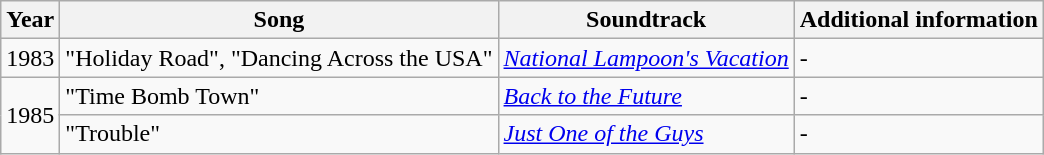<table class="wikitable">
<tr>
<th>Year</th>
<th>Song</th>
<th>Soundtrack</th>
<th>Additional information</th>
</tr>
<tr>
<td>1983</td>
<td>"Holiday Road", "Dancing Across the USA"</td>
<td><em><a href='#'>National Lampoon's Vacation</a></em></td>
<td>-</td>
</tr>
<tr>
<td rowspan="2">1985</td>
<td>"Time Bomb Town"</td>
<td><em><a href='#'>Back to the Future</a></em></td>
<td>-</td>
</tr>
<tr>
<td>"Trouble"</td>
<td><em><a href='#'>Just One of the Guys</a></em></td>
<td>-</td>
</tr>
</table>
